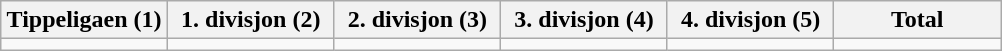<table class="wikitable">
<tr>
<th width="16.6%">Tippeligaen (1)</th>
<th width="16.6%">1. divisjon (2)</th>
<th width="16.6%">2. divisjon (3)</th>
<th width="16.6%">3. divisjon (4)</th>
<th width="16.6%">4. divisjon (5)</th>
<th width="16.6%">Total</th>
</tr>
<tr>
<td></td>
<td></td>
<td></td>
<td></td>
<td></td>
<td></td>
</tr>
</table>
